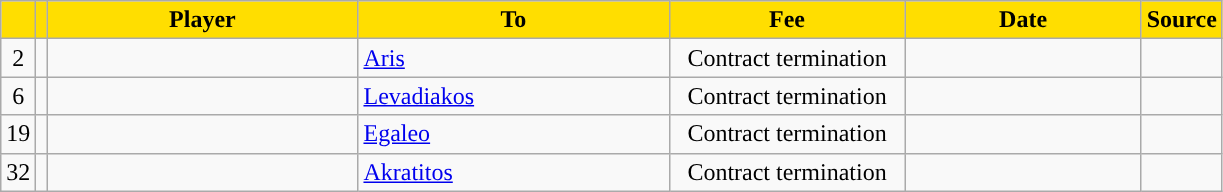<table class="wikitable sortable">
<tr>
<th style="background:#FFDE00"></th>
<th style="background:#FFDE00"></th>
<th width=200 style="background:#FFDE00">Player</th>
<th width=200 style="background:#FFDE00">To</th>
<th width=150 style="background:#FFDE00">Fee</th>
<th width=150 style="background:#FFDE00">Date</th>
<th style="background:#FFDE00">Source</th>
</tr>
<tr>
<td align=center>2</td>
<td align=center></td>
<td></td>
<td> <a href='#'>Aris</a></td>
<td align=center>Contract termination</td>
<td align=center></td>
<td align=center></td>
</tr>
<tr>
<td align=center>6</td>
<td align=center></td>
<td></td>
<td> <a href='#'>Levadiakos</a></td>
<td align=center>Contract termination</td>
<td align=center></td>
<td align=center></td>
</tr>
<tr>
<td align=center>19</td>
<td align=center></td>
<td></td>
<td> <a href='#'>Egaleo</a></td>
<td align=center>Contract termination</td>
<td align=center></td>
<td align=center></td>
</tr>
<tr>
<td align=center>32</td>
<td align=center></td>
<td></td>
<td> <a href='#'>Akratitos</a></td>
<td align=center>Contract termination</td>
<td align=center></td>
<td align=center></td>
</tr>
</table>
